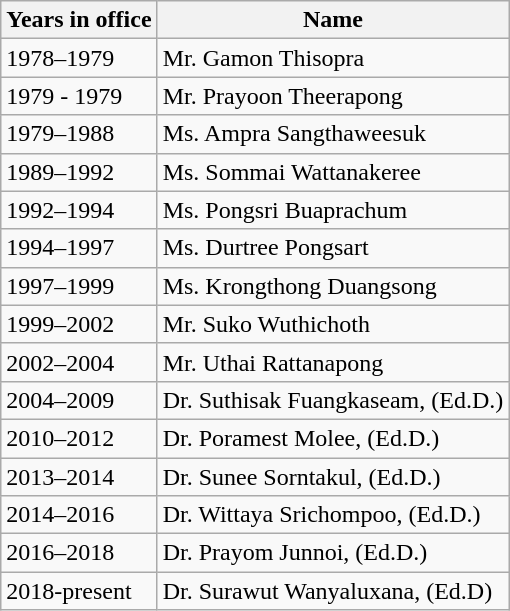<table class="wikitable">
<tr>
<th>Years in office</th>
<th>Name</th>
</tr>
<tr>
<td>1978–1979</td>
<td>Mr. Gamon Thisopra</td>
</tr>
<tr>
<td>1979 - 1979</td>
<td>Mr. Prayoon Theerapong</td>
</tr>
<tr>
<td>1979–1988</td>
<td>Ms. Ampra Sangthaweesuk</td>
</tr>
<tr>
<td>1989–1992</td>
<td>Ms. Sommai Wattanakeree</td>
</tr>
<tr>
<td>1992–1994</td>
<td>Ms. Pongsri Buaprachum</td>
</tr>
<tr>
<td>1994–1997</td>
<td>Ms. Durtree Pongsart</td>
</tr>
<tr>
<td>1997–1999</td>
<td>Ms. Krongthong Duangsong</td>
</tr>
<tr>
<td>1999–2002</td>
<td>Mr. Suko Wuthichoth</td>
</tr>
<tr>
<td>2002–2004</td>
<td>Mr. Uthai Rattanapong</td>
</tr>
<tr>
<td>2004–2009</td>
<td>Dr. Suthisak Fuangkaseam, (Ed.D.)</td>
</tr>
<tr>
<td>2010–2012</td>
<td>Dr. Poramest Molee, (Ed.D.)</td>
</tr>
<tr>
<td>2013–2014</td>
<td>Dr. Sunee Sorntakul, (Ed.D.)</td>
</tr>
<tr>
<td>2014–2016</td>
<td>Dr. Wittaya Srichompoo, (Ed.D.)</td>
</tr>
<tr>
<td>2016–2018</td>
<td>Dr. Prayom Junnoi, (Ed.D.)</td>
</tr>
<tr>
<td>2018-present</td>
<td>Dr. Surawut Wanyaluxana, (Ed.D)</td>
</tr>
</table>
